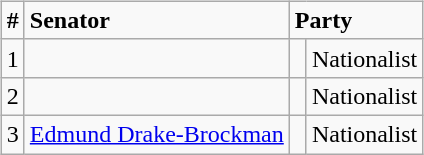<table style="width:100%;">
<tr style=vertical-align:top>
<td><br>





</td>
<td align=right><br><table class="wikitable">
<tr>
<td><strong>#</strong></td>
<td><strong>Senator</strong></td>
<td colspan="2"><strong>Party</strong></td>
</tr>
<tr>
<td>1</td>
<td></td>
<td> </td>
<td>Nationalist</td>
</tr>
<tr>
<td>2</td>
<td></td>
<td> </td>
<td>Nationalist</td>
</tr>
<tr>
<td>3</td>
<td><a href='#'>Edmund Drake-Brockman</a></td>
<td> </td>
<td>Nationalist</td>
</tr>
</table>
</td>
</tr>
</table>
